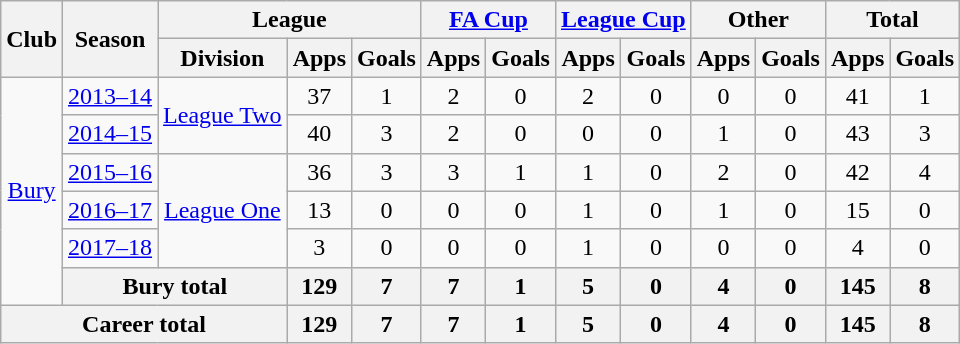<table class="wikitable" style="text-align:center">
<tr>
<th rowspan="2">Club</th>
<th rowspan="2">Season</th>
<th colspan="3">League</th>
<th colspan="2"><a href='#'>FA Cup</a></th>
<th colspan="2"><a href='#'>League Cup</a></th>
<th colspan="2">Other</th>
<th colspan="2">Total</th>
</tr>
<tr>
<th>Division</th>
<th>Apps</th>
<th>Goals</th>
<th>Apps</th>
<th>Goals</th>
<th>Apps</th>
<th>Goals</th>
<th>Apps</th>
<th>Goals</th>
<th>Apps</th>
<th>Goals</th>
</tr>
<tr>
<td rowspan="6"><a href='#'>Bury</a></td>
<td><a href='#'>2013–14</a></td>
<td rowspan="2"><a href='#'>League Two</a></td>
<td>37</td>
<td>1</td>
<td>2</td>
<td>0</td>
<td>2</td>
<td>0</td>
<td>0</td>
<td>0</td>
<td>41</td>
<td>1</td>
</tr>
<tr>
<td><a href='#'>2014–15</a></td>
<td>40</td>
<td>3</td>
<td>2</td>
<td>0</td>
<td>0</td>
<td>0</td>
<td>1</td>
<td>0</td>
<td>43</td>
<td>3</td>
</tr>
<tr>
<td><a href='#'>2015–16</a></td>
<td rowspan="3"><a href='#'>League One</a></td>
<td>36</td>
<td>3</td>
<td>3</td>
<td>1</td>
<td>1</td>
<td>0</td>
<td>2</td>
<td>0</td>
<td>42</td>
<td>4</td>
</tr>
<tr>
<td><a href='#'>2016–17</a></td>
<td>13</td>
<td>0</td>
<td>0</td>
<td>0</td>
<td>1</td>
<td>0</td>
<td>1</td>
<td>0</td>
<td>15</td>
<td>0</td>
</tr>
<tr>
<td><a href='#'>2017–18</a></td>
<td>3</td>
<td>0</td>
<td>0</td>
<td>0</td>
<td>1</td>
<td>0</td>
<td>0</td>
<td>0</td>
<td>4</td>
<td>0</td>
</tr>
<tr>
<th colspan="2">Bury total</th>
<th>129</th>
<th>7</th>
<th>7</th>
<th>1</th>
<th>5</th>
<th>0</th>
<th>4</th>
<th>0</th>
<th>145</th>
<th>8</th>
</tr>
<tr>
<th colspan="3">Career total</th>
<th>129</th>
<th>7</th>
<th>7</th>
<th>1</th>
<th>5</th>
<th>0</th>
<th>4</th>
<th>0</th>
<th>145</th>
<th>8</th>
</tr>
</table>
